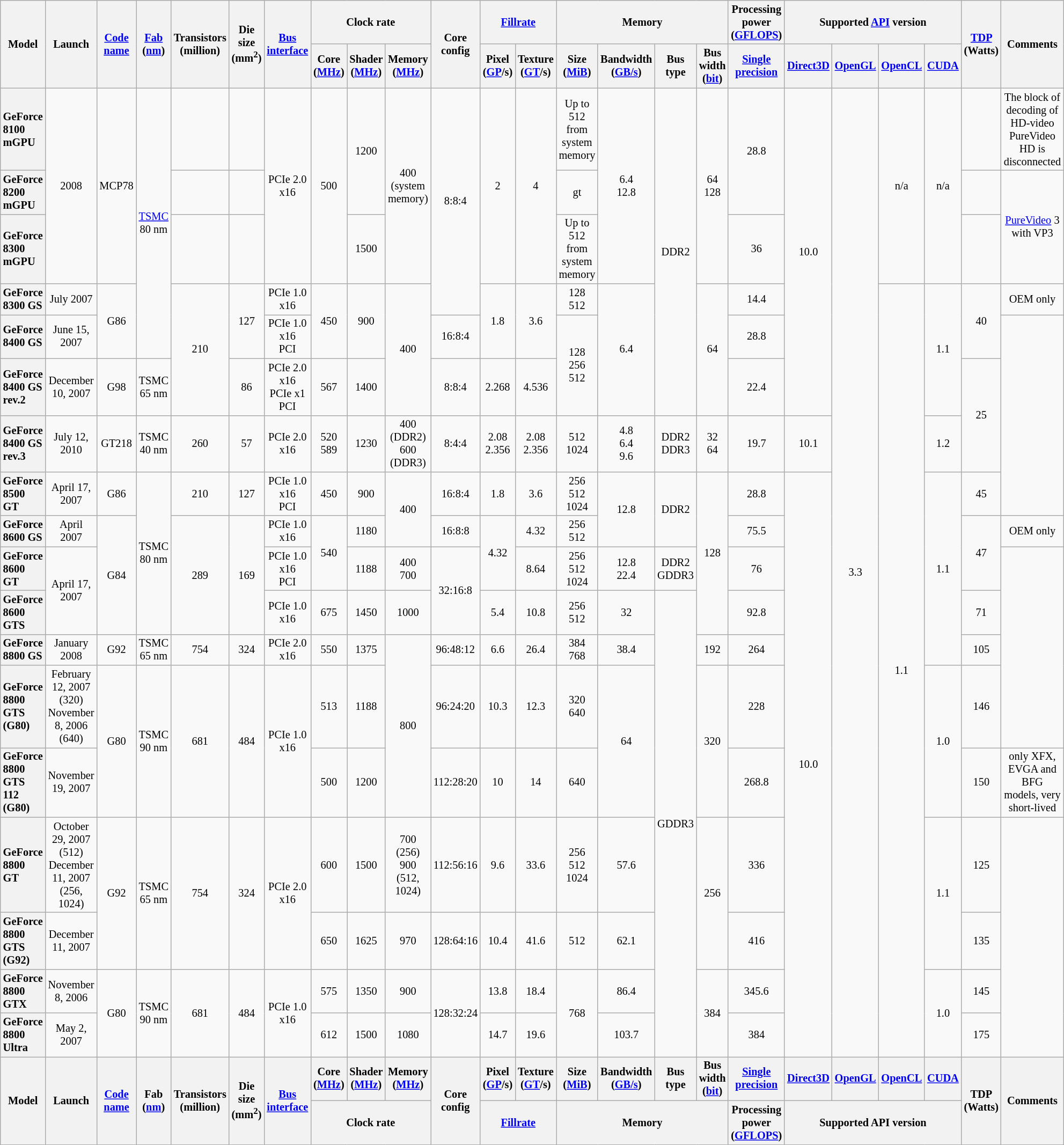<table class="mw-datatable wikitable sortable sort-under" style="font-size:85%; text-align:center;">
<tr>
<th rowspan="2">Model</th>
<th rowspan="2">Launch</th>
<th rowspan="2"><a href='#'>Code name</a></th>
<th rowspan="2"><a href='#'>Fab</a> (<a href='#'>nm</a>)</th>
<th rowspan="2">Transistors (million)</th>
<th rowspan="2">Die size (mm<sup>2</sup>)</th>
<th rowspan="2"><a href='#'>Bus</a> <a href='#'>interface</a></th>
<th colspan="3">Clock rate</th>
<th rowspan="2">Core config</th>
<th colspan="2"><a href='#'>Fillrate</a></th>
<th colspan="4">Memory</th>
<th>Processing power (<a href='#'>GFLOPS</a>)</th>
<th colspan="4">Supported <a href='#'>API</a> version</th>
<th rowspan="2"><a href='#'>TDP</a> (Watts)</th>
<th rowspan="2">Comments</th>
</tr>
<tr>
<th>Core (<a href='#'>MHz</a>)</th>
<th>Shader (<a href='#'>MHz</a>)</th>
<th>Memory (<a href='#'>MHz</a>)</th>
<th>Pixel (<a href='#'>GP</a>/s)</th>
<th>Texture (<a href='#'>GT</a>/s)</th>
<th>Size (<a href='#'>MiB</a>)</th>
<th>Bandwidth (<a href='#'>GB/s</a>)</th>
<th>Bus type</th>
<th>Bus width (<a href='#'>bit</a>)</th>
<th><a href='#'>Single precision</a></th>
<th><a href='#'>Direct3D</a></th>
<th><a href='#'>OpenGL</a></th>
<th><a href='#'>OpenCL</a></th>
<th><a href='#'>CUDA</a></th>
</tr>
<tr>
<th style="text-align:left;">GeForce 8100 mGPU</th>
<td rowspan="3">2008</td>
<td rowspan="3">MCP78</td>
<td rowspan="5"><a href='#'>TSMC</a> 80 nm</td>
<td></td>
<td></td>
<td rowspan="3">PCIe 2.0 x16</td>
<td rowspan="3">500</td>
<td rowspan="2">1200</td>
<td rowspan="3">400<br>(system memory)</td>
<td rowspan="4">8:8:4</td>
<td rowspan="3">2</td>
<td rowspan="3">4</td>
<td>Up to 512 from system memory</td>
<td rowspan="3">6.4<br>12.8</td>
<td rowspan="6">DDR2</td>
<td rowspan="3">64<br>128</td>
<td rowspan="2">28.8</td>
<td rowspan="6">10.0</td>
<td rowspan="18">3.3</td>
<td rowspan="3">n/a</td>
<td rowspan="3">n/a</td>
<td></td>
<td>The block of decoding of HD-video PureVideo HD is disconnected</td>
</tr>
<tr>
<th style="text-align:left;">GeForce 8200 mGPU</th>
<td></td>
<td></td>
<td>gt</td>
<td></td>
<td rowspan="2"><a href='#'>PureVideo</a> 3 with VP3</td>
</tr>
<tr>
<th style="text-align:left;">GeForce 8300 mGPU</th>
<td></td>
<td></td>
<td>1500</td>
<td>Up to 512 from system memory</td>
<td>36</td>
<td></td>
</tr>
<tr>
<th style="text-align:left;">GeForce 8300 GS</th>
<td>July 2007</td>
<td rowspan="2">G86</td>
<td rowspan="3">210</td>
<td rowspan="2">127</td>
<td>PCIe 1.0 x16</td>
<td rowspan="2">450</td>
<td rowspan="2">900</td>
<td rowspan="3">400</td>
<td rowspan="2">1.8</td>
<td rowspan="2">3.6</td>
<td>128<br>512</td>
<td rowspan="3">6.4</td>
<td rowspan="3">64</td>
<td>14.4</td>
<td rowspan="15">1.1</td>
<td rowspan="3">1.1</td>
<td rowspan="2">40</td>
<td>OEM only</td>
</tr>
<tr>
<th style="text-align:left;">GeForce 8400 GS</th>
<td>June 15, 2007</td>
<td>PCIe 1.0 x16<br>PCI</td>
<td>16:8:4</td>
<td rowspan="2">128<br>256<br>512</td>
<td>28.8</td>
<td rowspan="4"></td>
</tr>
<tr>
<th style="text-align:left;">GeForce 8400 GS rev.2</th>
<td>December 10, 2007</td>
<td>G98</td>
<td>TSMC 65 nm</td>
<td>86</td>
<td>PCIe 2.0 x16<br>PCIe x1<br>PCI</td>
<td>567</td>
<td>1400</td>
<td>8:8:4</td>
<td>2.268</td>
<td>4.536</td>
<td>22.4</td>
<td rowspan="2">25</td>
</tr>
<tr>
<th style="text-align:left;">GeForce 8400 GS rev.3</th>
<td>July 12, 2010</td>
<td>GT218</td>
<td>TSMC 40 nm</td>
<td>260</td>
<td>57</td>
<td>PCIe 2.0 x16</td>
<td>520<br>589</td>
<td>1230</td>
<td>400 (DDR2)<br>600 (DDR3)</td>
<td>8:4:4</td>
<td>2.08<br>2.356</td>
<td>2.08<br>2.356</td>
<td>512<br>1024</td>
<td>4.8<br>6.4<br>9.6</td>
<td>DDR2<br>DDR3</td>
<td>32<br>64</td>
<td>19.7</td>
<td>10.1</td>
<td>1.2</td>
</tr>
<tr>
<th style="text-align:left;">GeForce 8500 GT</th>
<td>April 17, 2007</td>
<td>G86</td>
<td rowspan="4">TSMC 80 nm</td>
<td>210</td>
<td>127</td>
<td>PCIe 1.0 x16<br>PCI</td>
<td>450</td>
<td>900</td>
<td rowspan="2">400</td>
<td>16:8:4</td>
<td>1.8</td>
<td>3.6</td>
<td>256<br>512<br>1024</td>
<td rowspan="2">12.8</td>
<td rowspan="2">DDR2</td>
<td rowspan="4">128</td>
<td>28.8</td>
<td rowspan="11">10.0</td>
<td rowspan="5">1.1</td>
<td>45</td>
</tr>
<tr>
<th style="text-align:left;">GeForce 8600 GS</th>
<td>April 2007</td>
<td rowspan="3">G84</td>
<td rowspan="3">289</td>
<td rowspan="3">169</td>
<td>PCIe 1.0 x16</td>
<td rowspan="2">540</td>
<td>1180</td>
<td>16:8:8</td>
<td rowspan="2">4.32</td>
<td>4.32</td>
<td>256<br>512</td>
<td>75.5</td>
<td rowspan="2">47</td>
<td>OEM only</td>
</tr>
<tr>
<th style="text-align:left;">GeForce 8600 GT</th>
<td rowspan="2">April 17, 2007</td>
<td>PCIe 1.0 x16<br>PCI</td>
<td>1188</td>
<td>400<br>700</td>
<td rowspan="2">32:16:8</td>
<td>8.64</td>
<td>256<br>512<br>1024</td>
<td>12.8<br>22.4</td>
<td>DDR2<br>GDDR3</td>
<td>76</td>
<td rowspan="4"></td>
</tr>
<tr>
<th style="text-align:left;">GeForce 8600 GTS</th>
<td>PCIe 1.0 x16</td>
<td>675</td>
<td>1450</td>
<td>1000</td>
<td>5.4</td>
<td>10.8</td>
<td>256<br>512</td>
<td>32</td>
<td rowspan="8">GDDR3</td>
<td>92.8</td>
<td>71</td>
</tr>
<tr>
<th style="text-align:left;">GeForce 8800 GS</th>
<td>January 2008</td>
<td>G92</td>
<td>TSMC 65 nm</td>
<td>754</td>
<td>324</td>
<td>PCIe 2.0 x16</td>
<td>550</td>
<td>1375</td>
<td rowspan="3">800</td>
<td>96:48:12</td>
<td>6.6</td>
<td>26.4</td>
<td>384<br>768</td>
<td>38.4</td>
<td>192</td>
<td>264</td>
<td>105</td>
</tr>
<tr>
<th style="text-align:left;">GeForce 8800 GTS (G80)</th>
<td>February 12, 2007 (320) <br>November 8, 2006 (640)</td>
<td rowspan="2">G80</td>
<td rowspan="2">TSMC 90 nm</td>
<td rowspan="2">681</td>
<td rowspan="2">484</td>
<td rowspan="2">PCIe 1.0 x16</td>
<td>513</td>
<td>1188</td>
<td>96:24:20</td>
<td>10.3</td>
<td>12.3</td>
<td>320<br>640</td>
<td rowspan="2">64</td>
<td rowspan="2">320</td>
<td>228</td>
<td rowspan="2">1.0</td>
<td>146</td>
</tr>
<tr>
<th style="text-align:left;">GeForce 8800 GTS 112 (G80)</th>
<td>November 19, 2007</td>
<td>500</td>
<td>1200</td>
<td>112:28:20</td>
<td>10</td>
<td>14</td>
<td>640</td>
<td>268.8</td>
<td>150</td>
<td>only XFX, EVGA and BFG models, very short-lived</td>
</tr>
<tr>
<th style="text-align:left;">GeForce 8800 GT</th>
<td>October 29, 2007 (512)<br>December 11, 2007 (256, 1024)</td>
<td rowspan="2">G92</td>
<td rowspan="2">TSMC 65 nm</td>
<td rowspan="2">754</td>
<td rowspan="2">324</td>
<td rowspan="2">PCIe 2.0 x16</td>
<td>600</td>
<td>1500</td>
<td>700 (256)<br>900 (512, 1024)</td>
<td>112:56:16</td>
<td>9.6</td>
<td>33.6</td>
<td>256<br>512<br>1024</td>
<td>57.6</td>
<td rowspan="2">256</td>
<td>336</td>
<td rowspan="2">1.1</td>
<td>125</td>
<td rowspan="4"></td>
</tr>
<tr>
<th style="text-align:left;">GeForce 8800 GTS (G92)</th>
<td>December 11, 2007</td>
<td>650</td>
<td>1625</td>
<td>970</td>
<td>128:64:16</td>
<td>10.4</td>
<td>41.6</td>
<td>512</td>
<td>62.1</td>
<td>416</td>
<td>135</td>
</tr>
<tr>
<th style="text-align:left;">GeForce 8800 GTX</th>
<td>November 8, 2006</td>
<td rowspan="2">G80</td>
<td rowspan="2">TSMC 90 nm</td>
<td rowspan="2">681</td>
<td rowspan="2">484</td>
<td rowspan="2">PCIe 1.0 x16</td>
<td>575</td>
<td>1350</td>
<td>900</td>
<td rowspan="2">128:32:24</td>
<td>13.8</td>
<td>18.4</td>
<td rowspan="2">768</td>
<td>86.4</td>
<td rowspan="2">384</td>
<td>345.6</td>
<td rowspan="2">1.0</td>
<td>145</td>
</tr>
<tr>
<th style="text-align:left;">GeForce 8800 Ultra</th>
<td>May 2, 2007</td>
<td>612</td>
<td>1500</td>
<td>1080</td>
<td>14.7</td>
<td>19.6</td>
<td>103.7</td>
<td>384</td>
<td>175</td>
</tr>
<tr>
<th rowspan="2">Model</th>
<th rowspan="2">Launch</th>
<th rowspan="2"><a href='#'>Code name</a></th>
<th rowspan="2">Fab (<a href='#'>nm</a>)</th>
<th rowspan="2">Transistors (million)</th>
<th rowspan="2">Die size (mm<sup>2</sup>)</th>
<th rowspan="2"><a href='#'>Bus</a> <a href='#'>interface</a></th>
<th>Core (<a href='#'>MHz</a>)</th>
<th>Shader (<a href='#'>MHz</a>)</th>
<th>Memory (<a href='#'>MHz</a>)</th>
<th rowspan="2">Core config</th>
<th>Pixel (<a href='#'>GP</a>/s)</th>
<th>Texture (<a href='#'>GT</a>/s)</th>
<th>Size (<a href='#'>MiB</a>)</th>
<th>Bandwidth (<a href='#'>GB/s</a>)</th>
<th>Bus type</th>
<th>Bus width (<a href='#'>bit</a>)</th>
<th><a href='#'>Single precision</a></th>
<th><a href='#'>Direct3D</a></th>
<th><a href='#'>OpenGL</a></th>
<th><a href='#'>OpenCL</a></th>
<th><a href='#'>CUDA</a></th>
<th rowspan="2">TDP (Watts)</th>
<th rowspan="2">Comments</th>
</tr>
<tr>
<th colspan="3">Clock rate</th>
<th colspan="2"><a href='#'>Fillrate</a></th>
<th colspan="4">Memory</th>
<th>Processing power (<a href='#'>GFLOPS</a>)</th>
<th colspan="4">Supported API version</th>
</tr>
</table>
